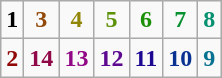<table class="wikitable" summary="A table with 2 rows and seven columns. Each column is a pair of teams that play each other">
<tr style="text-align: center; font-weight: bold;">
<td><strong>1</strong></td>
<td style="color: hsl(28, 90%, 30%)">3</td>
<td style="color: hsl(55, 90%, 30%)">4</td>
<td style="color: hsl(83, 90%, 30%)">5</td>
<td style="color: hsl(111, 90%, 30%)">6</td>
<td style="color: hsl(138, 90%, 30%)">7</td>
<td style="color: hsl(166, 90%, 30%)">8</td>
</tr>
<tr style="text-align: center; font-weight: bold;">
<td style="color: hsl(0, 90%, 30%)">2</td>
<td style="color: hsl(332, 90%, 30%)">14</td>
<td style="color: hsl(305, 90%, 30%)">13</td>
<td style="color: hsl(277, 90%, 30%)">12</td>
<td style="color: hsl(249, 90%, 30%)">11</td>
<td style="color: hsl(222, 90%, 30%)">10</td>
<td style="color: hsl(194, 90%, 30%)">9</td>
</tr>
</table>
